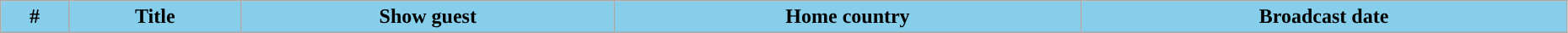<table class="wikitable plainrowheaders" style="width:98%; ">
<tr>
<th style="background:#87CEEB;">#</th>
<th style="background:#87CEEB;">Title</th>
<th style="background:#87CEEB;">Show guest</th>
<th style="background:#87CEEB;">Home country</th>
<th style="background:#87CEEB;">Broadcast date<br>








</th>
</tr>
</table>
